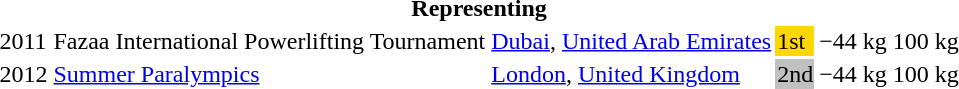<table>
<tr>
<th colspan="6">Representing </th>
</tr>
<tr>
<td>2011</td>
<td>Fazaa International Powerlifting Tournament</td>
<td><a href='#'>Dubai</a>, <a href='#'>United Arab Emirates</a></td>
<td bgcolor=gold>1st</td>
<td>−44 kg</td>
<td>100 kg</td>
</tr>
<tr>
<td>2012</td>
<td><a href='#'>Summer Paralympics</a></td>
<td><a href='#'>London</a>, <a href='#'>United Kingdom</a></td>
<td bgcolor=silver>2nd</td>
<td>−44 kg</td>
<td>100 kg</td>
</tr>
</table>
